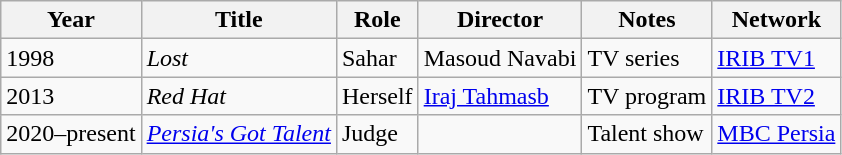<table class="wikitable sortable">
<tr>
<th>Year</th>
<th>Title</th>
<th>Role</th>
<th>Director</th>
<th>Notes</th>
<th>Network</th>
</tr>
<tr>
<td>1998</td>
<td><em>Lost</em></td>
<td>Sahar</td>
<td>Masoud Navabi</td>
<td>TV series</td>
<td><a href='#'>IRIB TV1</a></td>
</tr>
<tr>
<td>2013</td>
<td><em>Red Hat</em></td>
<td>Herself</td>
<td><a href='#'>Iraj Tahmasb</a></td>
<td>TV program</td>
<td><a href='#'>IRIB TV2</a></td>
</tr>
<tr>
<td>2020–present</td>
<td><em><a href='#'>Persia's Got Talent</a></em></td>
<td>Judge</td>
<td></td>
<td>Talent show</td>
<td><a href='#'>MBC Persia</a></td>
</tr>
</table>
